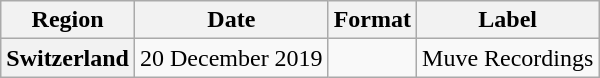<table class="wikitable plainrowheaders">
<tr>
<th>Region</th>
<th>Date</th>
<th>Format</th>
<th>Label</th>
</tr>
<tr>
<th scope="row">Switzerland</th>
<td>20 December 2019</td>
<td></td>
<td>Muve Recordings</td>
</tr>
</table>
